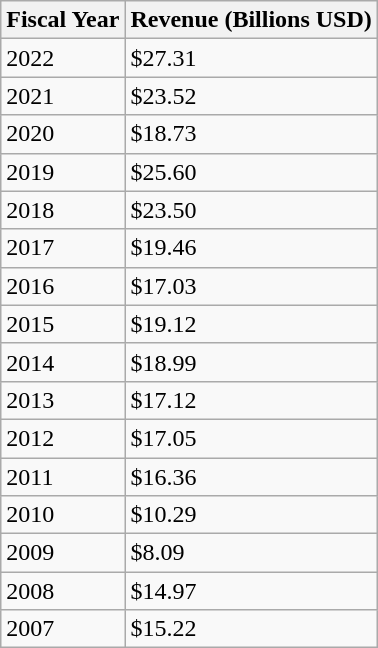<table class="wikitable">
<tr>
<th>Fiscal Year</th>
<th>Revenue (Billions USD)</th>
</tr>
<tr>
<td>2022</td>
<td>$27.31</td>
</tr>
<tr>
<td>2021</td>
<td>$23.52</td>
</tr>
<tr>
<td>2020</td>
<td>$18.73</td>
</tr>
<tr>
<td>2019</td>
<td>$25.60</td>
</tr>
<tr>
<td>2018</td>
<td>$23.50</td>
</tr>
<tr>
<td>2017</td>
<td>$19.46</td>
</tr>
<tr>
<td>2016</td>
<td>$17.03</td>
</tr>
<tr>
<td>2015</td>
<td>$19.12</td>
</tr>
<tr>
<td>2014</td>
<td>$18.99</td>
</tr>
<tr>
<td>2013</td>
<td>$17.12</td>
</tr>
<tr>
<td>2012</td>
<td>$17.05</td>
</tr>
<tr>
<td>2011</td>
<td>$16.36</td>
</tr>
<tr>
<td>2010</td>
<td>$10.29</td>
</tr>
<tr>
<td>2009</td>
<td>$8.09</td>
</tr>
<tr>
<td>2008</td>
<td>$14.97</td>
</tr>
<tr>
<td>2007</td>
<td>$15.22</td>
</tr>
</table>
